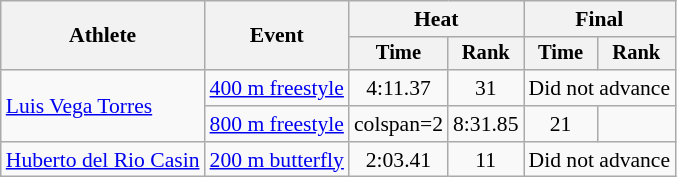<table class=wikitable style="font-size:90%">
<tr>
<th rowspan=2>Athlete</th>
<th rowspan=2>Event</th>
<th colspan="2">Heat</th>
<th colspan="2">Final</th>
</tr>
<tr style="font-size:95%">
<th>Time</th>
<th>Rank</th>
<th>Time</th>
<th>Rank</th>
</tr>
<tr align=center>
<td align=left rowspan=2><a href='#'>Luis Vega Torres</a></td>
<td align=left><a href='#'>400 m freestyle</a></td>
<td>4:11.37</td>
<td>31</td>
<td colspan= 2>Did not advance</td>
</tr>
<tr align=center>
<td align=left><a href='#'>800 m freestyle</a></td>
<td>colspan=2 </td>
<td>8:31.85</td>
<td>21</td>
</tr>
<tr align=center>
<td align=left><a href='#'>Huberto del Rio Casin</a></td>
<td align=left><a href='#'>200 m butterfly</a></td>
<td>2:03.41</td>
<td>11</td>
<td colspan= 2>Did not advance</td>
</tr>
</table>
